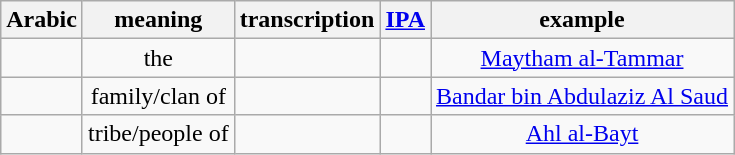<table class="wikitable" style="text-align:center">
<tr>
<th>Arabic</th>
<th>meaning</th>
<th>transcription</th>
<th><a href='#'>IPA</a></th>
<th>example</th>
</tr>
<tr>
<td></td>
<td>the</td>
<td></td>
<td></td>
<td><a href='#'>Maytham al-Tammar</a></td>
</tr>
<tr>
<td></td>
<td>family/clan of</td>
<td></td>
<td></td>
<td><a href='#'>Bandar bin Abdulaziz Al Saud</a></td>
</tr>
<tr>
<td></td>
<td>tribe/people of</td>
<td></td>
<td></td>
<td><a href='#'>Ahl al-Bayt</a></td>
</tr>
</table>
